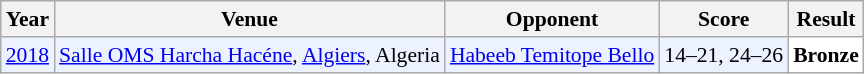<table class="sortable wikitable" style="font-size: 90%;">
<tr>
<th>Year</th>
<th>Venue</th>
<th>Opponent</th>
<th>Score</th>
<th>Result</th>
</tr>
<tr style="background:#ECF2FF">
<td align="center"><a href='#'>2018</a></td>
<td align="left"><a href='#'>Salle OMS Harcha Hacéne</a>, <a href='#'>Algiers</a>, Algeria</td>
<td align="left"> <a href='#'>Habeeb Temitope Bello</a></td>
<td align="left">14–21, 24–26</td>
<td style="text-align:left; background:white"> <strong>Bronze</strong></td>
</tr>
</table>
